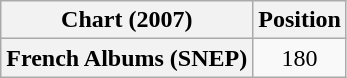<table class="wikitable plainrowheaders" style="text-align:center">
<tr>
<th scope="col">Chart (2007)</th>
<th scope="col">Position</th>
</tr>
<tr>
<th scope="row">French Albums (SNEP)</th>
<td>180</td>
</tr>
</table>
